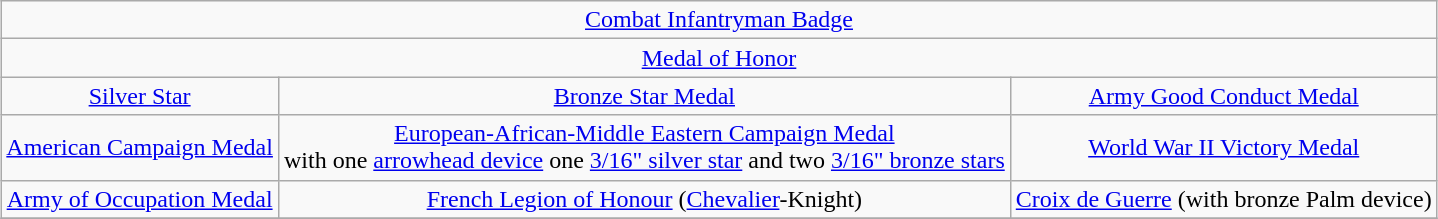<table class="wikitable" style="margin:1em auto; text-align:center;">
<tr>
<td colspan="6"><a href='#'>Combat Infantryman Badge</a></td>
</tr>
<tr>
<td colspan="6"><a href='#'>Medal of Honor</a></td>
</tr>
<tr>
<td><a href='#'>Silver Star</a></td>
<td><a href='#'>Bronze Star Medal</a></td>
<td><a href='#'>Army Good Conduct Medal</a></td>
</tr>
<tr>
<td><a href='#'>American Campaign Medal</a></td>
<td><a href='#'>European-African-Middle Eastern Campaign Medal</a><br>with one <a href='#'>arrowhead device</a> one <a href='#'>3/16" silver star</a> and two <a href='#'>3/16" bronze stars</a></td>
<td><a href='#'>World War II Victory Medal</a></td>
</tr>
<tr>
<td><a href='#'>Army of Occupation Medal</a></td>
<td><a href='#'>French Legion of Honour</a> (<a href='#'>Chevalier</a>-Knight)</td>
<td><a href='#'>Croix de Guerre</a> (with bronze Palm device)</td>
</tr>
<tr>
</tr>
</table>
